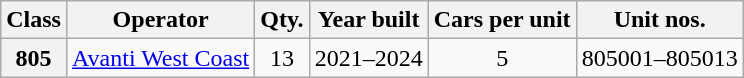<table class="wikitable">
<tr>
<th>Class</th>
<th>Operator</th>
<th>Qty.</th>
<th>Year built</th>
<th>Cars per unit</th>
<th>Unit nos.</th>
</tr>
<tr>
<th>805</th>
<td align=center><a href='#'>Avanti West Coast</a></td>
<td align=center>13</td>
<td align=center>2021–2024</td>
<td align=center>5</td>
<td align=center>805001–805013</td>
</tr>
</table>
